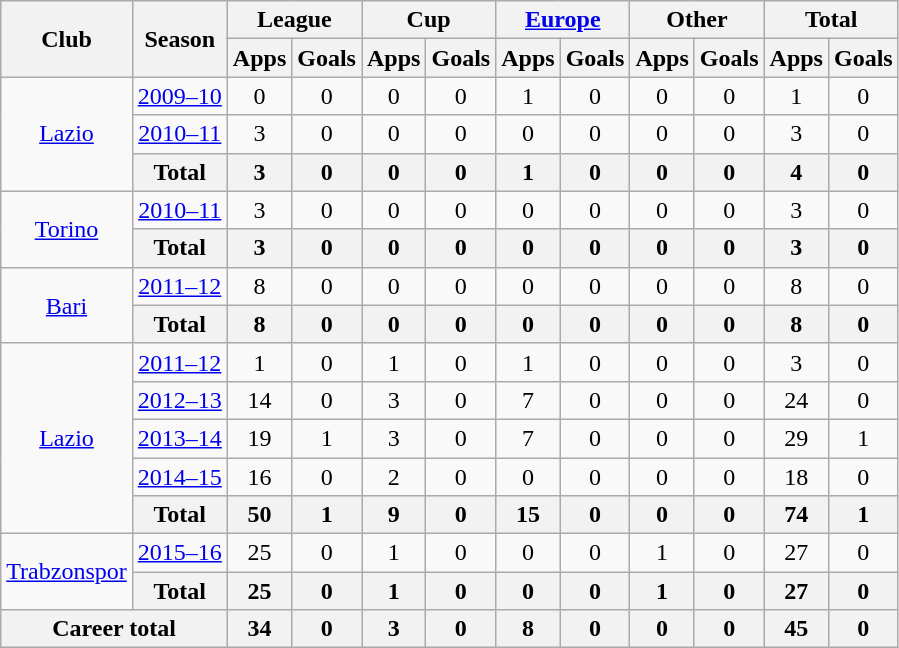<table class="wikitable" style="text-align: center;">
<tr>
<th rowspan="2">Club</th>
<th rowspan="2">Season</th>
<th colspan="2">League</th>
<th colspan="2">Cup</th>
<th colspan="2"><a href='#'>Europe</a></th>
<th colspan="2">Other</th>
<th colspan="2">Total</th>
</tr>
<tr>
<th>Apps</th>
<th>Goals</th>
<th>Apps</th>
<th>Goals</th>
<th>Apps</th>
<th>Goals</th>
<th>Apps</th>
<th>Goals</th>
<th>Apps</th>
<th>Goals</th>
</tr>
<tr>
<td rowspan="3"><a href='#'>Lazio</a></td>
<td><a href='#'>2009–10</a></td>
<td>0</td>
<td>0</td>
<td>0</td>
<td>0</td>
<td>1</td>
<td>0</td>
<td>0</td>
<td>0</td>
<td>1</td>
<td>0</td>
</tr>
<tr>
<td><a href='#'>2010–11</a></td>
<td>3</td>
<td>0</td>
<td>0</td>
<td>0</td>
<td>0</td>
<td>0</td>
<td>0</td>
<td>0</td>
<td>3</td>
<td>0</td>
</tr>
<tr>
<th colspan="1">Total</th>
<th>3</th>
<th>0</th>
<th>0</th>
<th>0</th>
<th>1</th>
<th>0</th>
<th>0</th>
<th>0</th>
<th>4</th>
<th>0</th>
</tr>
<tr>
<td rowspan="2"><a href='#'>Torino</a></td>
<td><a href='#'>2010–11</a></td>
<td>3</td>
<td>0</td>
<td>0</td>
<td>0</td>
<td>0</td>
<td>0</td>
<td>0</td>
<td>0</td>
<td>3</td>
<td>0</td>
</tr>
<tr>
<th colspan="1">Total</th>
<th>3</th>
<th>0</th>
<th>0</th>
<th>0</th>
<th>0</th>
<th>0</th>
<th>0</th>
<th>0</th>
<th>3</th>
<th>0</th>
</tr>
<tr>
<td rowspan="2"><a href='#'>Bari</a></td>
<td><a href='#'>2011–12</a></td>
<td>8</td>
<td>0</td>
<td>0</td>
<td>0</td>
<td>0</td>
<td>0</td>
<td>0</td>
<td>0</td>
<td>8</td>
<td>0</td>
</tr>
<tr>
<th colspan="1">Total</th>
<th>8</th>
<th>0</th>
<th>0</th>
<th>0</th>
<th>0</th>
<th>0</th>
<th>0</th>
<th>0</th>
<th>8</th>
<th>0</th>
</tr>
<tr>
<td rowspan="5"><a href='#'>Lazio</a></td>
<td><a href='#'>2011–12</a></td>
<td>1</td>
<td>0</td>
<td>1</td>
<td>0</td>
<td>1</td>
<td>0</td>
<td>0</td>
<td>0</td>
<td>3</td>
<td>0</td>
</tr>
<tr>
<td><a href='#'>2012–13</a></td>
<td>14</td>
<td>0</td>
<td>3</td>
<td>0</td>
<td>7</td>
<td>0</td>
<td>0</td>
<td>0</td>
<td>24</td>
<td>0</td>
</tr>
<tr>
<td><a href='#'>2013–14</a></td>
<td>19</td>
<td>1</td>
<td>3</td>
<td>0</td>
<td>7</td>
<td>0</td>
<td>0</td>
<td>0</td>
<td>29</td>
<td>1</td>
</tr>
<tr>
<td><a href='#'>2014–15</a></td>
<td>16</td>
<td>0</td>
<td>2</td>
<td>0</td>
<td>0</td>
<td>0</td>
<td>0</td>
<td>0</td>
<td>18</td>
<td>0</td>
</tr>
<tr>
<th colspan="1">Total</th>
<th>50</th>
<th>1</th>
<th>9</th>
<th>0</th>
<th>15</th>
<th>0</th>
<th>0</th>
<th>0</th>
<th>74</th>
<th>1</th>
</tr>
<tr>
<td rowspan="2"><a href='#'>Trabzonspor</a></td>
<td><a href='#'>2015–16</a></td>
<td>25</td>
<td>0</td>
<td>1</td>
<td>0</td>
<td>0</td>
<td>0</td>
<td>1</td>
<td>0</td>
<td>27</td>
<td>0</td>
</tr>
<tr>
<th colspan="1">Total</th>
<th>25</th>
<th>0</th>
<th>1</th>
<th>0</th>
<th>0</th>
<th>0</th>
<th>1</th>
<th>0</th>
<th>27</th>
<th>0</th>
</tr>
<tr>
<th colspan="2">Career total</th>
<th>34</th>
<th>0</th>
<th>3</th>
<th>0</th>
<th>8</th>
<th>0</th>
<th>0</th>
<th>0</th>
<th>45</th>
<th>0</th>
</tr>
</table>
